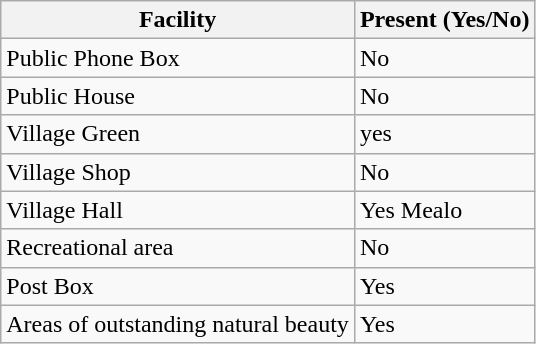<table class="wikitable sortable">
<tr>
<th>Facility</th>
<th>Present (Yes/No)</th>
</tr>
<tr>
<td>Public Phone Box</td>
<td>No</td>
</tr>
<tr>
<td>Public House</td>
<td>No</td>
</tr>
<tr>
<td>Village Green</td>
<td>yes</td>
</tr>
<tr>
<td>Village Shop</td>
<td>No</td>
</tr>
<tr>
<td>Village Hall</td>
<td>Yes Mealo</td>
</tr>
<tr>
<td>Recreational area</td>
<td>No</td>
</tr>
<tr>
<td>Post Box</td>
<td>Yes</td>
</tr>
<tr>
<td>Areas of outstanding natural beauty</td>
<td>Yes</td>
</tr>
</table>
